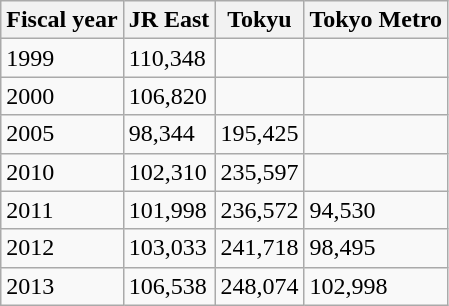<table class="wikitable">
<tr>
<th>Fiscal year</th>
<th>JR East</th>
<th>Tokyu</th>
<th>Tokyo Metro</th>
</tr>
<tr>
<td>1999</td>
<td>110,348</td>
<td></td>
<td></td>
</tr>
<tr>
<td>2000</td>
<td>106,820</td>
<td></td>
<td></td>
</tr>
<tr>
<td>2005</td>
<td>98,344</td>
<td>195,425</td>
<td></td>
</tr>
<tr>
<td>2010</td>
<td>102,310</td>
<td>235,597</td>
<td></td>
</tr>
<tr>
<td>2011</td>
<td>101,998</td>
<td>236,572</td>
<td>94,530</td>
</tr>
<tr>
<td>2012</td>
<td>103,033</td>
<td>241,718</td>
<td>98,495</td>
</tr>
<tr>
<td>2013</td>
<td>106,538</td>
<td>248,074</td>
<td>102,998</td>
</tr>
</table>
